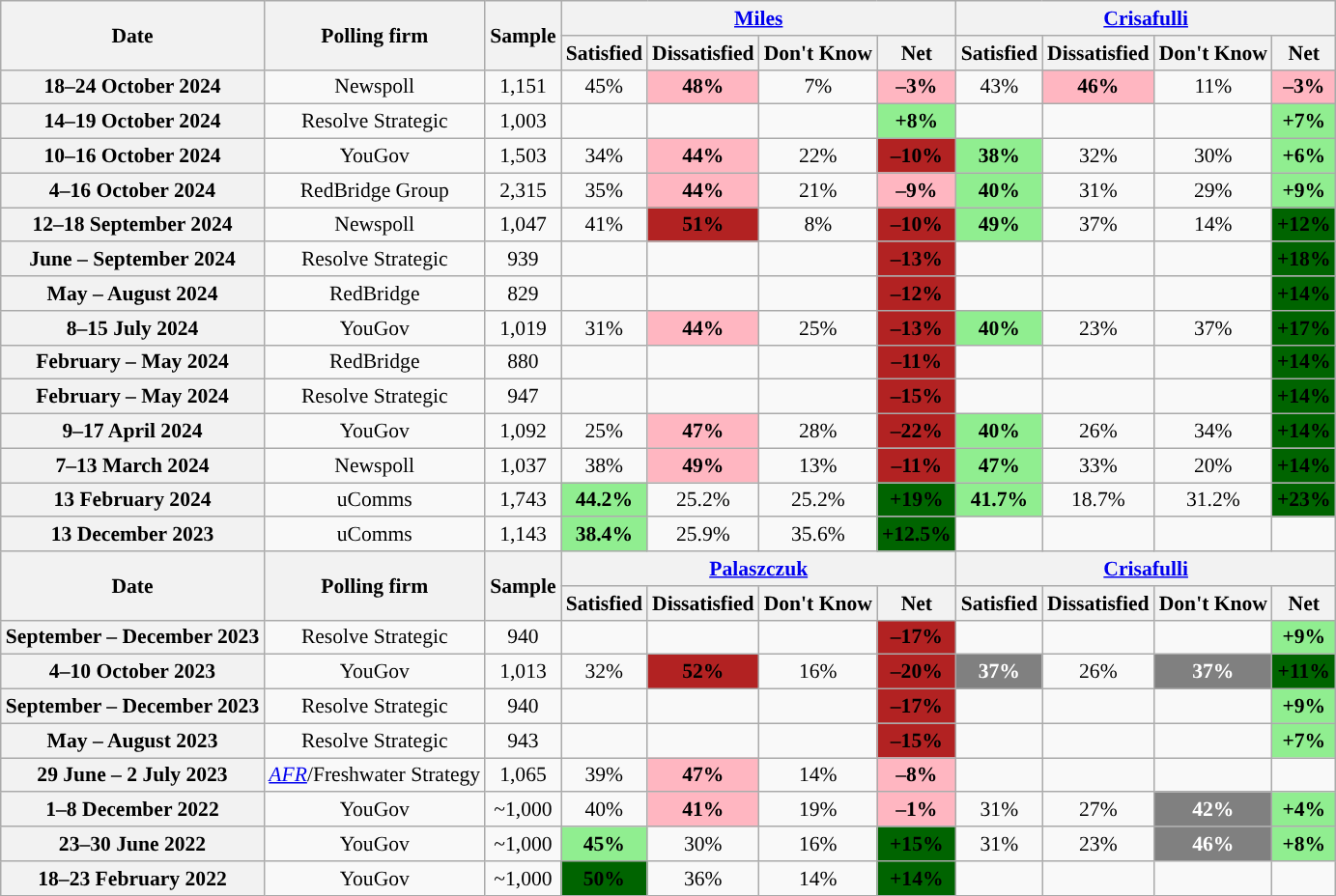<table class="nowrap wikitable tpl-blanktable" style=text-align:center;font-size:90%>
<tr>
<th rowspan=2>Date</th>
<th rowspan=2>Polling firm</th>
<th rowspan=2 style=max-width:5em>Sample</th>
<th colspan=4><a href='#'>Miles</a></th>
<th colspan=4><a href='#'>Crisafulli</a></th>
</tr>
<tr>
<th>Satisfied</th>
<th>Dissatisfied</th>
<th>Don't Know</th>
<th>Net</th>
<th>Satisfied</th>
<th>Dissatisfied</th>
<th>Don't Know</th>
<th>Net</th>
</tr>
<tr>
<th>18–24 October 2024</th>
<td>Newspoll</td>
<td>1,151</td>
<td>45%</td>
<th style="background:LightPink">48%</th>
<td>7%</td>
<th style="background:LightPink"><strong>–3%</strong></th>
<td>43%</td>
<th style="background:LightPink">46%</th>
<td>11%</td>
<th style="background:LightPink"><strong>–3%</strong></th>
</tr>
<tr>
<th>14–19 October 2024</th>
<td>Resolve Strategic</td>
<td>1,003</td>
<td></td>
<td></td>
<td></td>
<td style="background:LightGreen"><strong>+8%</strong></td>
<td></td>
<td></td>
<td></td>
<td style="background:LightGreen"><strong>+7%</strong></td>
</tr>
<tr>
<th>10–16 October 2024</th>
<td>YouGov</td>
<td>1,503</td>
<td>34%</td>
<td style=background:LightPink><strong>44%</strong></td>
<td>22%</td>
<th style="background:FireBrick"><strong>–10%</strong></th>
<td style="background:LightGreen"><strong>38%</strong></td>
<td>32%</td>
<td>30%</td>
<td style="background:LightGreen"><strong>+6%</strong></td>
</tr>
<tr>
<th>4–16 October 2024</th>
<td>RedBridge Group</td>
<td>2,315</td>
<td>35%</td>
<th style="background:LightPink">44%</th>
<td>21%</td>
<th style="background:LightPink"><strong>–9%</strong></th>
<td style="background:LightGreen"><strong>40%</strong></td>
<td>31%</td>
<td>29%</td>
<td style="background:LightGreen"><strong>+9%</strong></td>
</tr>
<tr>
<th>12–18 September 2024</th>
<td>Newspoll</td>
<td>1,047</td>
<td>41%</td>
<th style="background:FireBrick">51%</th>
<td>8%</td>
<th style="background:FireBrick"><strong>–10%</strong></th>
<td style="background:LightGreen"><strong>49%</strong></td>
<td>37%</td>
<td>14%</td>
<th style="background:DarkGreen"><strong>+12%</strong></th>
</tr>
<tr>
<th>June – September 2024</th>
<td>Resolve Strategic</td>
<td>939</td>
<td></td>
<td></td>
<td></td>
<th style="background:FireBrick"><strong>–13%</strong></th>
<td></td>
<td></td>
<td></td>
<td style="background:DarkGreen"><strong>+18%</strong></td>
</tr>
<tr>
<th>May – August 2024</th>
<td>RedBridge</td>
<td>829</td>
<td></td>
<td></td>
<td></td>
<th style="background:FireBrick"><strong>–12%</strong></th>
<td></td>
<td></td>
<td></td>
<td style="background:DarkGreen"><strong>+14%</strong></td>
</tr>
<tr>
<th>8–15 July 2024</th>
<td>YouGov</td>
<td>1,019</td>
<td>31%</td>
<td style=background:LightPink><strong>44%</strong></td>
<td>25%</td>
<th style="background:FireBrick"><strong>–13%</strong></th>
<td style="background:LightGreen"><strong>40%</strong></td>
<td>23%</td>
<td>37%</td>
<td style="background:DarkGreen"><strong>+17%</strong></td>
</tr>
<tr>
<th>February – May 2024</th>
<td>RedBridge</td>
<td>880</td>
<td></td>
<td></td>
<td></td>
<th style="background:FireBrick"><strong>–11%</strong></th>
<td></td>
<td></td>
<td></td>
<td style="background:DarkGreen"><strong>+14%</strong></td>
</tr>
<tr>
<th>February – May 2024</th>
<td>Resolve Strategic</td>
<td>947</td>
<td></td>
<td></td>
<td></td>
<th style="background:FireBrick"><strong>–15%</strong></th>
<td></td>
<td></td>
<td></td>
<td style="background:DarkGreen"><strong>+14%</strong></td>
</tr>
<tr>
<th>9–17 April 2024</th>
<td>YouGov</td>
<td>1,092</td>
<td>25%</td>
<td style=background:LightPink><strong>47%</strong></td>
<td>28%</td>
<th style="background:FireBrick"><strong>–22%</strong></th>
<td style="background:LightGreen"><strong>40%</strong></td>
<td>26%</td>
<td>34%</td>
<td style="background:DarkGreen"><strong>+14%</strong></td>
</tr>
<tr>
<th>7–13 March 2024</th>
<td>Newspoll</td>
<td>1,037</td>
<td>38%</td>
<th style="background:LightPink">49%</th>
<td>13%</td>
<th style="background:FireBrick"><strong>–11%</strong></th>
<td style="background:LightGreen"><strong>47%</strong></td>
<td>33%</td>
<td>20%</td>
<th style="background:DarkGreen"><strong>+14%</strong></th>
</tr>
<tr>
<th>13 February 2024</th>
<td>uComms</td>
<td>1,743</td>
<th style="background:LightGreen">44.2%</th>
<td>25.2%</td>
<td>25.2%</td>
<th style="background:DarkGreen"><strong>+19%</strong></th>
<td style="background:LightGreen"><strong>41.7%</strong></td>
<td>18.7%</td>
<td>31.2%</td>
<th style="background:DarkGreen"><strong>+23%</strong></th>
</tr>
<tr>
<th>13 December 2023</th>
<td>uComms</td>
<td>1,143</td>
<th style="background:LightGreen">38.4%</th>
<td>25.9%</td>
<td>35.6%</td>
<th style="background:DarkGreen"><strong>+12.5%</strong></th>
<td></td>
<td></td>
<td></td>
<td></td>
</tr>
<tr>
<th rowspan=2>Date</th>
<th rowspan=2>Polling firm</th>
<th rowspan=2 style=max-width:5em>Sample</th>
<th colspan=4><a href='#'>Palaszczuk</a></th>
<th colspan=4><a href='#'>Crisafulli</a></th>
</tr>
<tr>
<th>Satisfied</th>
<th>Dissatisfied</th>
<th>Don't Know</th>
<th>Net</th>
<th>Satisfied</th>
<th>Dissatisfied</th>
<th>Don't Know</th>
<th>Net</th>
</tr>
<tr>
<th>September – December 2023</th>
<td>Resolve Strategic</td>
<td>940</td>
<td></td>
<td></td>
<td></td>
<th style="background:FireBrick"><strong>–17%</strong></th>
<td></td>
<td></td>
<td></td>
<td style="background:LightGreen"><strong>+9%</strong></td>
</tr>
<tr>
<th>4–10 October 2023</th>
<td>YouGov</td>
<td>1,013</td>
<td>32%</td>
<td style=background:FireBrick><strong>52%</strong></td>
<td>16%</td>
<th style="background:FireBrick"><strong>–20%</strong></th>
<th style="background:grey;color:white;">37%</th>
<td>26%</td>
<th style="background:grey;color:white;">37%</th>
<td style="background:DarkGreen"><strong>+11%</strong></td>
</tr>
<tr>
<th>September – December 2023</th>
<td>Resolve Strategic</td>
<td>940</td>
<td></td>
<td></td>
<td></td>
<th style="background:FireBrick"><strong>–17%</strong></th>
<td></td>
<td></td>
<td></td>
<td style="background:LightGreen"><strong>+9%</strong></td>
</tr>
<tr>
<th>May – August 2023</th>
<td>Resolve Strategic</td>
<td>943</td>
<td></td>
<td></td>
<td></td>
<th style="background:FireBrick"><strong>–15%</strong></th>
<td></td>
<td></td>
<td></td>
<td style="background:LightGreen"><strong>+7%</strong></td>
</tr>
<tr>
<th>29 June – 2 July 2023</th>
<td><em><a href='#'>AFR</a></em>/Freshwater Strategy</td>
<td>1,065</td>
<td>39%</td>
<td style=background:LightPink><strong>47%</strong></td>
<td>14%</td>
<th style="background:LightPink"><strong>–8%</strong></th>
<td></td>
<td></td>
<td></td>
<td></td>
</tr>
<tr>
<th style=text-align:center>1–8 December 2022</th>
<td style="text-align:center">YouGov</td>
<td>~1,000</td>
<td>40%</td>
<td style=background:LightPink><strong>41%</strong></td>
<td>19%</td>
<th style="background:LightPink"><strong>–1%</strong></th>
<td>31%</td>
<td>27%</td>
<th style="background:grey;color:white;">42%</th>
<td style="background:LightGreen"><strong>+4%</strong></td>
</tr>
<tr>
<th style=text-align:center>23–30 June 2022</th>
<td style="text-align:center">YouGov</td>
<td>~1,000</td>
<td style=background:LightGreen><strong>45%</strong></td>
<td>30%</td>
<td>16%</td>
<th style="background:DarkGreen"><strong>+15%</strong></th>
<td>31%</td>
<td>23%</td>
<th style="background:grey;color:white;"><strong>46%</strong></th>
<td style="background:LightGreen"><strong>+8%</strong></td>
</tr>
<tr>
<th style=text-align:center>18–23 February 2022</th>
<td style="text-align:center">YouGov</td>
<td>~1,000</td>
<td style=background:DarkGreen><strong>50%</strong></td>
<td>36%</td>
<td>14%</td>
<th style="background:DarkGreen"><strong>+14%</strong></th>
<td></td>
<td></td>
<td></td>
<td></td>
</tr>
</table>
